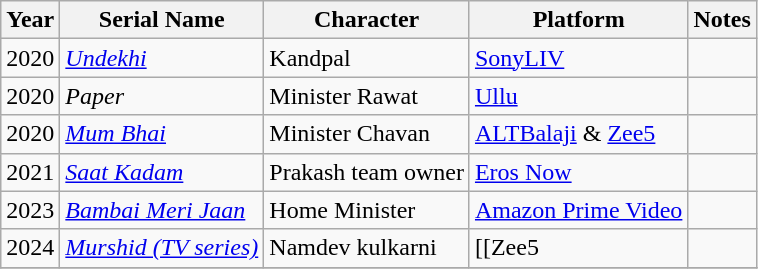<table class="wikitable sortable">
<tr>
<th>Year</th>
<th>Serial Name</th>
<th>Character</th>
<th>Platform</th>
<th>Notes</th>
</tr>
<tr>
<td>2020</td>
<td><em><a href='#'>Undekhi</a></em></td>
<td>Kandpal</td>
<td><a href='#'>SonyLIV</a></td>
<td></td>
</tr>
<tr>
<td>2020</td>
<td><em>Paper</em></td>
<td>Minister Rawat</td>
<td><a href='#'>Ullu</a></td>
<td></td>
</tr>
<tr>
<td>2020</td>
<td><em><a href='#'>Mum Bhai</a></em></td>
<td>Minister Chavan</td>
<td><a href='#'>ALTBalaji</a> & <a href='#'>Zee5</a></td>
<td></td>
</tr>
<tr>
<td>2021</td>
<td><em><a href='#'>Saat Kadam</a></em></td>
<td>Prakash team owner</td>
<td><a href='#'>Eros Now</a></td>
</tr>
<tr>
<td>2023</td>
<td><em><a href='#'>Bambai Meri Jaan</a></em></td>
<td>Home Minister</td>
<td><a href='#'>Amazon Prime Video</a></td>
<td></td>
</tr>
<tr>
<td>2024</td>
<td><em><a href='#'>Murshid (TV series)</a></em></td>
<td>Namdev kulkarni</td>
<td>[[Zee5</td>
<td></td>
</tr>
<tr>
</tr>
</table>
